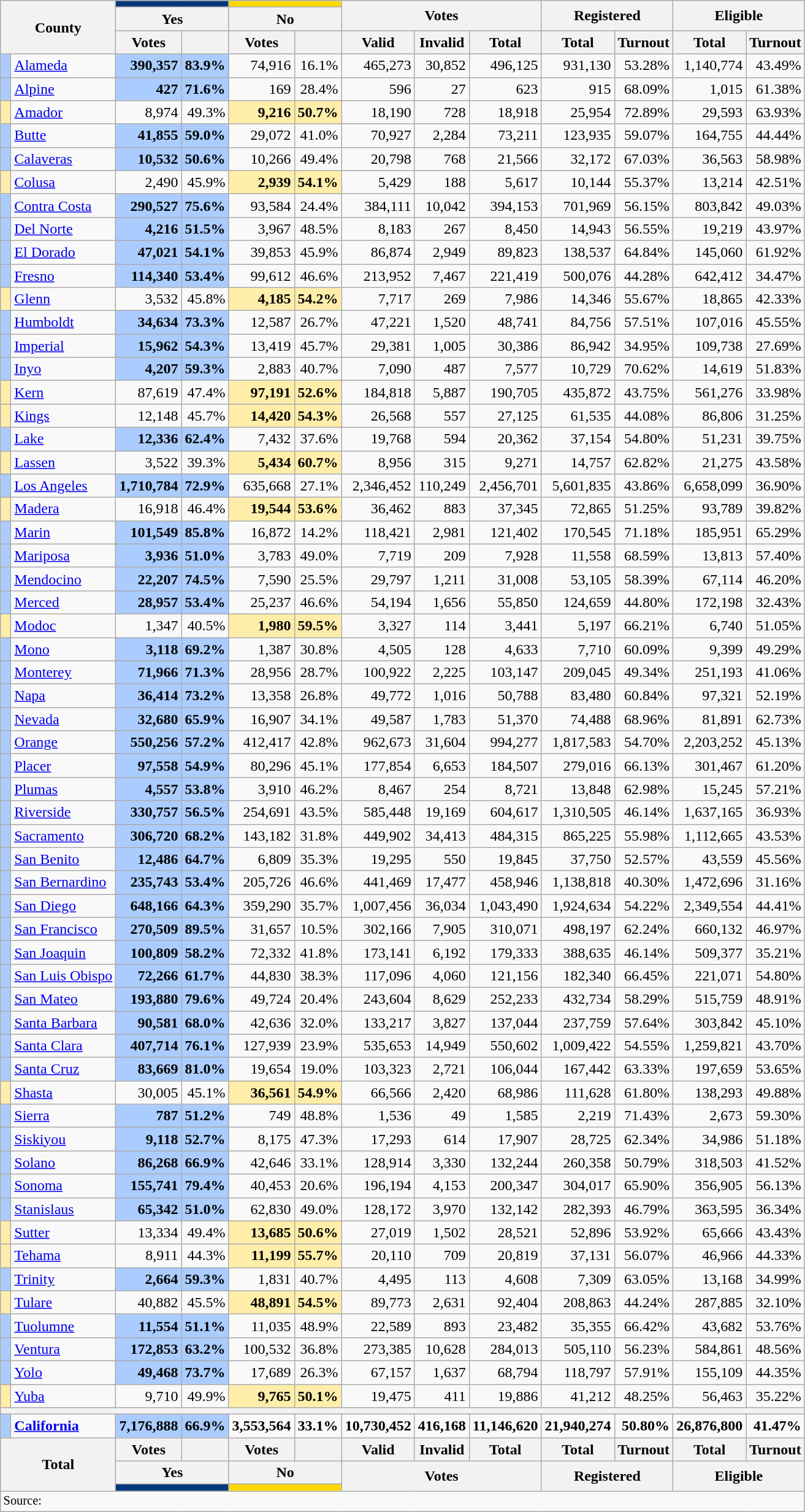<table class="mw-datatable wikitable sortable" style="text-align:right;">
<tr>
<th colspan="2" rowspan="3">County</th>
<th colspan="2" style="background-color:#01387b;"></th>
<th colspan="2" style="background-color:#feda00;"></th>
<th colspan="3" rowspan="2">Votes</th>
<th colspan="2" rowspan="2">Registered</th>
<th colspan="2" rowspan="2">Eligible</th>
</tr>
<tr>
<th colspan="2">Yes</th>
<th colspan="2">No</th>
</tr>
<tr>
<th data-sort-type="number">Votes</th>
<th></th>
<th data-sort-type="number">Votes</th>
<th></th>
<th data-sort-type="number">Valid</th>
<th data-sort-type="number">Invalid</th>
<th data-sort-type="number">Total</th>
<th data-sort-type="number">Total</th>
<th>Turnout</th>
<th data-sort-type="number">Total</th>
<th>Turnout</th>
</tr>
<tr>
<td style="background:#acf;"> </td>
<td style="text-align:left;"><a href='#'>Alameda</a></td>
<td style="background:#acf; color:#000;"><strong>390,357</strong></td>
<td style="background:#acf; color:#000;"><strong>83.9%</strong></td>
<td>74,916</td>
<td>16.1%</td>
<td>465,273</td>
<td>30,852</td>
<td>496,125</td>
<td>931,130</td>
<td>53.28%</td>
<td>1,140,774</td>
<td>43.49%</td>
</tr>
<tr>
<td style="background:#acf;"> </td>
<td style="text-align:left;"><a href='#'>Alpine</a></td>
<td style="background:#acf; color:#000;"><strong>427</strong></td>
<td style="background:#acf; color:#000;"><strong>71.6%</strong></td>
<td>169</td>
<td>28.4%</td>
<td>596</td>
<td>27</td>
<td>623</td>
<td>915</td>
<td>68.09%</td>
<td>1,015</td>
<td>61.38%</td>
</tr>
<tr>
<td style="background:#fea;"> </td>
<td style="text-align:left;"><a href='#'>Amador</a></td>
<td>8,974</td>
<td>49.3%</td>
<td style="background:#fea; color:#000;"><strong>9,216</strong></td>
<td style="background:#fea; color:#000;"><strong>50.7%</strong></td>
<td>18,190</td>
<td>728</td>
<td>18,918</td>
<td>25,954</td>
<td>72.89%</td>
<td>29,593</td>
<td>63.93%</td>
</tr>
<tr>
<td style="background:#acf;"> </td>
<td style="text-align:left;"><a href='#'>Butte</a></td>
<td style="background:#acf; color:#000;"><strong>41,855</strong></td>
<td style="background:#acf; color:#000;"><strong>59.0%</strong></td>
<td>29,072</td>
<td>41.0%</td>
<td>70,927</td>
<td>2,284</td>
<td>73,211</td>
<td>123,935</td>
<td>59.07%</td>
<td>164,755</td>
<td>44.44%</td>
</tr>
<tr>
<td style="background:#acf;"> </td>
<td style="text-align:left;"><a href='#'>Calaveras</a></td>
<td style="background:#acf; color:#000;"><strong>10,532</strong></td>
<td style="background:#acf; color:#000;"><strong>50.6%</strong></td>
<td>10,266</td>
<td>49.4%</td>
<td>20,798</td>
<td>768</td>
<td>21,566</td>
<td>32,172</td>
<td>67.03%</td>
<td>36,563</td>
<td>58.98%</td>
</tr>
<tr>
<td style="background:#fea;"> </td>
<td style="text-align:left;"><a href='#'>Colusa</a></td>
<td>2,490</td>
<td>45.9%</td>
<td style="background:#fea; color:#000;"><strong>2,939</strong></td>
<td style="background:#fea; color:#000;"><strong>54.1%</strong></td>
<td>5,429</td>
<td>188</td>
<td>5,617</td>
<td>10,144</td>
<td>55.37%</td>
<td>13,214</td>
<td>42.51%</td>
</tr>
<tr>
<td style="background:#acf;"> </td>
<td style="text-align:left;"><a href='#'>Contra Costa</a></td>
<td style="background:#acf; color:#000;"><strong>290,527</strong></td>
<td style="background:#acf; color:#000;"><strong>75.6%</strong></td>
<td>93,584</td>
<td>24.4%</td>
<td>384,111</td>
<td>10,042</td>
<td>394,153</td>
<td>701,969</td>
<td>56.15%</td>
<td>803,842</td>
<td>49.03%</td>
</tr>
<tr>
<td style="background:#acf;"> </td>
<td style="text-align:left;"><a href='#'>Del Norte</a></td>
<td style="background:#acf; color:#000;"><strong>4,216</strong></td>
<td style="background:#acf; color:#000;"><strong>51.5%</strong></td>
<td>3,967</td>
<td>48.5%</td>
<td>8,183</td>
<td>267</td>
<td>8,450</td>
<td>14,943</td>
<td>56.55%</td>
<td>19,219</td>
<td>43.97%</td>
</tr>
<tr>
<td style="background:#acf;"> </td>
<td style="text-align:left;"><a href='#'>El Dorado</a></td>
<td style="background:#acf; color:#000;"><strong>47,021</strong></td>
<td style="background:#acf; color:#000;"><strong>54.1%</strong></td>
<td>39,853</td>
<td>45.9%</td>
<td>86,874</td>
<td>2,949</td>
<td>89,823</td>
<td>138,537</td>
<td>64.84%</td>
<td>145,060</td>
<td>61.92%</td>
</tr>
<tr>
<td style="background:#acf;"> </td>
<td style="text-align:left;"><a href='#'>Fresno</a></td>
<td style="background:#acf; color:#000;"><strong>114,340</strong></td>
<td style="background:#acf; color:#000;"><strong>53.4%</strong></td>
<td>99,612</td>
<td>46.6%</td>
<td>213,952</td>
<td>7,467</td>
<td>221,419</td>
<td>500,076</td>
<td>44.28%</td>
<td>642,412</td>
<td>34.47%</td>
</tr>
<tr>
<td style="background:#fea;"> </td>
<td style="text-align:left;"><a href='#'>Glenn</a></td>
<td>3,532</td>
<td>45.8%</td>
<td style="background:#fea; color:#000;"><strong>4,185</strong></td>
<td style="background:#fea; color:#000;"><strong>54.2%</strong></td>
<td>7,717</td>
<td>269</td>
<td>7,986</td>
<td>14,346</td>
<td>55.67%</td>
<td>18,865</td>
<td>42.33%</td>
</tr>
<tr>
<td style="background:#acf;"> </td>
<td style="text-align:left;"><a href='#'>Humboldt</a></td>
<td style="background:#acf; color:#000;"><strong>34,634</strong></td>
<td style="background:#acf; color:#000;"><strong>73.3%</strong></td>
<td>12,587</td>
<td>26.7%</td>
<td>47,221</td>
<td>1,520</td>
<td>48,741</td>
<td>84,756</td>
<td>57.51%</td>
<td>107,016</td>
<td>45.55%</td>
</tr>
<tr>
<td style="background:#acf;"> </td>
<td style="text-align:left;"><a href='#'>Imperial</a></td>
<td style="background:#acf; color:#000;"><strong>15,962</strong></td>
<td style="background:#acf; color:#000;"><strong>54.3%</strong></td>
<td>13,419</td>
<td>45.7%</td>
<td>29,381</td>
<td>1,005</td>
<td>30,386</td>
<td>86,942</td>
<td>34.95%</td>
<td>109,738</td>
<td>27.69%</td>
</tr>
<tr>
<td style="background:#acf;"> </td>
<td style="text-align:left;"><a href='#'>Inyo</a></td>
<td style="background:#acf; color:#000;"><strong>4,207</strong></td>
<td style="background:#acf; color:#000;"><strong>59.3%</strong></td>
<td>2,883</td>
<td>40.7%</td>
<td>7,090</td>
<td>487</td>
<td>7,577</td>
<td>10,729</td>
<td>70.62%</td>
<td>14,619</td>
<td>51.83%</td>
</tr>
<tr>
<td style="background:#fea;"> </td>
<td style="text-align:left;"><a href='#'>Kern</a></td>
<td>87,619</td>
<td>47.4%</td>
<td style="background:#fea; color:#000;"><strong>97,191</strong></td>
<td style="background:#fea; color:#000;"><strong>52.6%</strong></td>
<td>184,818</td>
<td>5,887</td>
<td>190,705</td>
<td>435,872</td>
<td>43.75%</td>
<td>561,276</td>
<td>33.98%</td>
</tr>
<tr>
<td style="background:#fea;"> </td>
<td style="text-align:left;"><a href='#'>Kings</a></td>
<td>12,148</td>
<td>45.7%</td>
<td style="background:#fea; color:#000;"><strong>14,420</strong></td>
<td style="background:#fea; color:#000;"><strong>54.3%</strong></td>
<td>26,568</td>
<td>557</td>
<td>27,125</td>
<td>61,535</td>
<td>44.08%</td>
<td>86,806</td>
<td>31.25%</td>
</tr>
<tr>
<td style="background:#acf;"> </td>
<td style="text-align:left;"><a href='#'>Lake</a></td>
<td style="background:#acf; color:#000;"><strong>12,336</strong></td>
<td style="background:#acf; color:#000;"><strong>62.4%</strong></td>
<td>7,432</td>
<td>37.6%</td>
<td>19,768</td>
<td>594</td>
<td>20,362</td>
<td>37,154</td>
<td>54.80%</td>
<td>51,231</td>
<td>39.75%</td>
</tr>
<tr>
<td style="background:#fea;"> </td>
<td style="text-align:left;"><a href='#'>Lassen</a></td>
<td>3,522</td>
<td>39.3%</td>
<td style="background:#fea; color:#000;"><strong>5,434</strong></td>
<td style="background:#fea; color:#000;"><strong>60.7%</strong></td>
<td>8,956</td>
<td>315</td>
<td>9,271</td>
<td>14,757</td>
<td>62.82%</td>
<td>21,275</td>
<td>43.58%</td>
</tr>
<tr>
<td style="background:#acf;"> </td>
<td style="text-align:left;"><a href='#'>Los Angeles</a></td>
<td style="background:#acf; color:#000;"><strong>1,710,784</strong></td>
<td style="background:#acf; color:#000;"><strong>72.9%</strong></td>
<td>635,668</td>
<td>27.1%</td>
<td>2,346,452</td>
<td>110,249</td>
<td>2,456,701</td>
<td>5,601,835</td>
<td>43.86%</td>
<td>6,658,099</td>
<td>36.90%</td>
</tr>
<tr>
<td style="background:#fea;"> </td>
<td style="text-align:left;"><a href='#'>Madera</a></td>
<td>16,918</td>
<td>46.4%</td>
<td style="background:#fea; color:#000;"><strong>19,544</strong></td>
<td style="background:#fea; color:#000;"><strong>53.6%</strong></td>
<td>36,462</td>
<td>883</td>
<td>37,345</td>
<td>72,865</td>
<td>51.25%</td>
<td>93,789</td>
<td>39.82%</td>
</tr>
<tr>
<td style="background:#acf;"> </td>
<td style="text-align:left;"><a href='#'>Marin</a></td>
<td style="background:#acf; color:#000;"><strong>101,549</strong></td>
<td style="background:#acf; color:#000;"><strong>85.8%</strong></td>
<td>16,872</td>
<td>14.2%</td>
<td>118,421</td>
<td>2,981</td>
<td>121,402</td>
<td>170,545</td>
<td>71.18%</td>
<td>185,951</td>
<td>65.29%</td>
</tr>
<tr>
<td style="background:#acf;"> </td>
<td style="text-align:left;"><a href='#'>Mariposa</a></td>
<td style="background:#acf; color:#000;"><strong>3,936</strong></td>
<td style="background:#acf; color:#000;"><strong>51.0%</strong></td>
<td>3,783</td>
<td>49.0%</td>
<td>7,719</td>
<td>209</td>
<td>7,928</td>
<td>11,558</td>
<td>68.59%</td>
<td>13,813</td>
<td>57.40%</td>
</tr>
<tr>
<td style="background:#acf;"> </td>
<td style="text-align:left;"><a href='#'>Mendocino</a></td>
<td style="background:#acf; color:#000;"><strong>22,207</strong></td>
<td style="background:#acf; color:#000;"><strong>74.5%</strong></td>
<td>7,590</td>
<td>25.5%</td>
<td>29,797</td>
<td>1,211</td>
<td>31,008</td>
<td>53,105</td>
<td>58.39%</td>
<td>67,114</td>
<td>46.20%</td>
</tr>
<tr>
<td style="background:#acf;"> </td>
<td style="text-align:left;"><a href='#'>Merced</a></td>
<td style="background:#acf; color:#000;"><strong>28,957</strong></td>
<td style="background:#acf; color:#000;"><strong>53.4%</strong></td>
<td>25,237</td>
<td>46.6%</td>
<td>54,194</td>
<td>1,656</td>
<td>55,850</td>
<td>124,659</td>
<td>44.80%</td>
<td>172,198</td>
<td>32.43%</td>
</tr>
<tr>
<td style="background:#fea;"> </td>
<td style="text-align:left;"><a href='#'>Modoc</a></td>
<td>1,347</td>
<td>40.5%</td>
<td style="background:#fea; color:#000;"><strong>1,980</strong></td>
<td style="background:#fea; color:#000;"><strong>59.5%</strong></td>
<td>3,327</td>
<td>114</td>
<td>3,441</td>
<td>5,197</td>
<td>66.21%</td>
<td>6,740</td>
<td>51.05%</td>
</tr>
<tr>
<td style="background:#acf;"> </td>
<td style="text-align:left;"><a href='#'>Mono</a></td>
<td style="background:#acf; color:#000;"><strong>3,118</strong></td>
<td style="background:#acf; color:#000;"><strong>69.2%</strong></td>
<td>1,387</td>
<td>30.8%</td>
<td>4,505</td>
<td>128</td>
<td>4,633</td>
<td>7,710</td>
<td>60.09%</td>
<td>9,399</td>
<td>49.29%</td>
</tr>
<tr>
<td style="background:#acf;"> </td>
<td style="text-align:left;"><a href='#'>Monterey</a></td>
<td style="background:#acf; color:#000;"><strong>71,966</strong></td>
<td style="background:#acf; color:#000;"><strong>71.3%</strong></td>
<td>28,956</td>
<td>28.7%</td>
<td>100,922</td>
<td>2,225</td>
<td>103,147</td>
<td>209,045</td>
<td>49.34%</td>
<td>251,193</td>
<td>41.06%</td>
</tr>
<tr>
<td style="background:#acf;"> </td>
<td style="text-align:left;"><a href='#'>Napa</a></td>
<td style="background:#acf; color:#000;"><strong>36,414</strong></td>
<td style="background:#acf; color:#000;"><strong>73.2%</strong></td>
<td>13,358</td>
<td>26.8%</td>
<td>49,772</td>
<td>1,016</td>
<td>50,788</td>
<td>83,480</td>
<td>60.84%</td>
<td>97,321</td>
<td>52.19%</td>
</tr>
<tr>
<td style="background:#acf;"> </td>
<td style="text-align:left;"><a href='#'>Nevada</a></td>
<td style="background:#acf; color:#000;"><strong>32,680</strong></td>
<td style="background:#acf; color:#000;"><strong>65.9%</strong></td>
<td>16,907</td>
<td>34.1%</td>
<td>49,587</td>
<td>1,783</td>
<td>51,370</td>
<td>74,488</td>
<td>68.96%</td>
<td>81,891</td>
<td>62.73%</td>
</tr>
<tr>
<td style="background:#acf;"> </td>
<td style="text-align:left;"><a href='#'>Orange</a></td>
<td style="background:#acf; color:#000;"><strong>550,256</strong></td>
<td style="background:#acf; color:#000;"><strong>57.2%</strong></td>
<td>412,417</td>
<td>42.8%</td>
<td>962,673</td>
<td>31,604</td>
<td>994,277</td>
<td>1,817,583</td>
<td>54.70%</td>
<td>2,203,252</td>
<td>45.13%</td>
</tr>
<tr>
<td style="background:#acf;"> </td>
<td style="text-align:left;"><a href='#'>Placer</a></td>
<td style="background:#acf; color:#000;"><strong>97,558</strong></td>
<td style="background:#acf; color:#000;"><strong>54.9%</strong></td>
<td>80,296</td>
<td>45.1%</td>
<td>177,854</td>
<td>6,653</td>
<td>184,507</td>
<td>279,016</td>
<td>66.13%</td>
<td>301,467</td>
<td>61.20%</td>
</tr>
<tr>
<td style="background:#acf;"> </td>
<td style="text-align:left;"><a href='#'>Plumas</a></td>
<td style="background:#acf; color:#000;"><strong>4,557</strong></td>
<td style="background:#acf; color:#000;"><strong>53.8%</strong></td>
<td>3,910</td>
<td>46.2%</td>
<td>8,467</td>
<td>254</td>
<td>8,721</td>
<td>13,848</td>
<td>62.98%</td>
<td>15,245</td>
<td>57.21%</td>
</tr>
<tr>
<td style="background:#acf;"> </td>
<td style="text-align:left;"><a href='#'>Riverside</a></td>
<td style="background:#acf; color:#000;"><strong>330,757</strong></td>
<td style="background:#acf; color:#000;"><strong>56.5%</strong></td>
<td>254,691</td>
<td>43.5%</td>
<td>585,448</td>
<td>19,169</td>
<td>604,617</td>
<td>1,310,505</td>
<td>46.14%</td>
<td>1,637,165</td>
<td>36.93%</td>
</tr>
<tr>
<td style="background:#acf;"> </td>
<td style="text-align:left;"><a href='#'>Sacramento</a></td>
<td style="background:#acf; color:#000;"><strong>306,720</strong></td>
<td style="background:#acf; color:#000;"><strong>68.2%</strong></td>
<td>143,182</td>
<td>31.8%</td>
<td>449,902</td>
<td>34,413</td>
<td>484,315</td>
<td>865,225</td>
<td>55.98%</td>
<td>1,112,665</td>
<td>43.53%</td>
</tr>
<tr>
<td style="background:#acf;"> </td>
<td style="text-align:left;"><a href='#'>San Benito</a></td>
<td style="background:#acf; color:#000;"><strong>12,486</strong></td>
<td style="background:#acf; color:#000;"><strong>64.7%</strong></td>
<td>6,809</td>
<td>35.3%</td>
<td>19,295</td>
<td>550</td>
<td>19,845</td>
<td>37,750</td>
<td>52.57%</td>
<td>43,559</td>
<td>45.56%</td>
</tr>
<tr>
<td style="background:#acf;"> </td>
<td style="text-align:left;"><a href='#'>San Bernardino</a></td>
<td style="background:#acf; color:#000;"><strong>235,743</strong></td>
<td style="background:#acf; color:#000;"><strong>53.4%</strong></td>
<td>205,726</td>
<td>46.6%</td>
<td>441,469</td>
<td>17,477</td>
<td>458,946</td>
<td>1,138,818</td>
<td>40.30%</td>
<td>1,472,696</td>
<td>31.16%</td>
</tr>
<tr>
<td style="background:#acf;"> </td>
<td style="text-align:left;"><a href='#'>San Diego</a></td>
<td style="background:#acf; color:#000;"><strong>648,166</strong></td>
<td style="background:#acf; color:#000;"><strong>64.3%</strong></td>
<td>359,290</td>
<td>35.7%</td>
<td>1,007,456</td>
<td>36,034</td>
<td>1,043,490</td>
<td>1,924,634</td>
<td>54.22%</td>
<td>2,349,554</td>
<td>44.41%</td>
</tr>
<tr>
<td style="background:#acf;"> </td>
<td style="text-align:left;"><a href='#'>San Francisco</a></td>
<td style="background:#acf; color:#000;"><strong>270,509</strong></td>
<td style="background:#acf; color:#000;"><strong>89.5%</strong></td>
<td>31,657</td>
<td>10.5%</td>
<td>302,166</td>
<td>7,905</td>
<td>310,071</td>
<td>498,197</td>
<td>62.24%</td>
<td>660,132</td>
<td>46.97%</td>
</tr>
<tr>
<td style="background:#acf;"> </td>
<td style="text-align:left;"><a href='#'>San Joaquin</a></td>
<td style="background:#acf; color:#000;"><strong>100,809</strong></td>
<td style="background:#acf; color:#000;"><strong>58.2%</strong></td>
<td>72,332</td>
<td>41.8%</td>
<td>173,141</td>
<td>6,192</td>
<td>179,333</td>
<td>388,635</td>
<td>46.14%</td>
<td>509,377</td>
<td>35.21%</td>
</tr>
<tr>
<td style="background:#acf;"> </td>
<td style="text-align:left;"><a href='#'>San Luis Obispo</a></td>
<td style="background:#acf; color:#000;"><strong>72,266</strong></td>
<td style="background:#acf; color:#000;"><strong>61.7%</strong></td>
<td>44,830</td>
<td>38.3%</td>
<td>117,096</td>
<td>4,060</td>
<td>121,156</td>
<td>182,340</td>
<td>66.45%</td>
<td>221,071</td>
<td>54.80%</td>
</tr>
<tr>
<td style="background:#acf;"> </td>
<td style="text-align:left;"><a href='#'>San Mateo</a></td>
<td style="background:#acf; color:#000;"><strong>193,880</strong></td>
<td style="background:#acf; color:#000;"><strong>79.6%</strong></td>
<td>49,724</td>
<td>20.4%</td>
<td>243,604</td>
<td>8,629</td>
<td>252,233</td>
<td>432,734</td>
<td>58.29%</td>
<td>515,759</td>
<td>48.91%</td>
</tr>
<tr>
<td style="background:#acf;"> </td>
<td style="text-align:left;"><a href='#'>Santa Barbara</a></td>
<td style="background:#acf; color:#000;"><strong>90,581</strong></td>
<td style="background:#acf; color:#000;"><strong>68.0%</strong></td>
<td>42,636</td>
<td>32.0%</td>
<td>133,217</td>
<td>3,827</td>
<td>137,044</td>
<td>237,759</td>
<td>57.64%</td>
<td>303,842</td>
<td>45.10%</td>
</tr>
<tr>
<td style="background:#acf;"> </td>
<td style="text-align:left;"><a href='#'>Santa Clara</a></td>
<td style="background:#acf; color:#000;"><strong>407,714</strong></td>
<td style="background:#acf; color:#000;"><strong>76.1%</strong></td>
<td>127,939</td>
<td>23.9%</td>
<td>535,653</td>
<td>14,949</td>
<td>550,602</td>
<td>1,009,422</td>
<td>54.55%</td>
<td>1,259,821</td>
<td>43.70%</td>
</tr>
<tr>
<td style="background:#acf;"> </td>
<td style="text-align:left;"><a href='#'>Santa Cruz</a></td>
<td style="background:#acf; color:#000;"><strong>83,669</strong></td>
<td style="background:#acf; color:#000;"><strong>81.0%</strong></td>
<td>19,654</td>
<td>19.0%</td>
<td>103,323</td>
<td>2,721</td>
<td>106,044</td>
<td>167,442</td>
<td>63.33%</td>
<td>197,659</td>
<td>53.65%</td>
</tr>
<tr>
<td style="background:#fea;"> </td>
<td style="text-align:left;"><a href='#'>Shasta</a></td>
<td>30,005</td>
<td>45.1%</td>
<td style="background:#fea; color:#000;"><strong>36,561</strong></td>
<td style="background:#fea; color:#000;"><strong>54.9%</strong></td>
<td>66,566</td>
<td>2,420</td>
<td>68,986</td>
<td>111,628</td>
<td>61.80%</td>
<td>138,293</td>
<td>49.88%</td>
</tr>
<tr>
<td style="background:#acf;"> </td>
<td style="text-align:left;"><a href='#'>Sierra</a></td>
<td style="background:#acf; color:#000;"><strong>787</strong></td>
<td style="background:#acf; color:#000;"><strong>51.2%</strong></td>
<td>749</td>
<td>48.8%</td>
<td>1,536</td>
<td>49</td>
<td>1,585</td>
<td>2,219</td>
<td>71.43%</td>
<td>2,673</td>
<td>59.30%</td>
</tr>
<tr>
<td style="background:#acf;"> </td>
<td style="text-align:left;"><a href='#'>Siskiyou</a></td>
<td style="background:#acf; color:#000;"><strong>9,118</strong></td>
<td style="background:#acf; color:#000;"><strong>52.7%</strong></td>
<td>8,175</td>
<td>47.3%</td>
<td>17,293</td>
<td>614</td>
<td>17,907</td>
<td>28,725</td>
<td>62.34%</td>
<td>34,986</td>
<td>51.18%</td>
</tr>
<tr>
<td style="background:#acf;"> </td>
<td style="text-align:left;"><a href='#'>Solano</a></td>
<td style="background:#acf; color:#000;"><strong>86,268</strong></td>
<td style="background:#acf; color:#000;"><strong>66.9%</strong></td>
<td>42,646</td>
<td>33.1%</td>
<td>128,914</td>
<td>3,330</td>
<td>132,244</td>
<td>260,358</td>
<td>50.79%</td>
<td>318,503</td>
<td>41.52%</td>
</tr>
<tr>
<td style="background:#acf;"> </td>
<td style="text-align:left;"><a href='#'>Sonoma</a></td>
<td style="background:#acf; color:#000;"><strong>155,741</strong></td>
<td style="background:#acf; color:#000;"><strong>79.4%</strong></td>
<td>40,453</td>
<td>20.6%</td>
<td>196,194</td>
<td>4,153</td>
<td>200,347</td>
<td>304,017</td>
<td>65.90%</td>
<td>356,905</td>
<td>56.13%</td>
</tr>
<tr>
<td style="background:#acf;"> </td>
<td style="text-align:left;"><a href='#'>Stanislaus</a></td>
<td style="background:#acf; color:#000;"><strong>65,342</strong></td>
<td style="background:#acf; color:#000;"><strong>51.0%</strong></td>
<td>62,830</td>
<td>49.0%</td>
<td>128,172</td>
<td>3,970</td>
<td>132,142</td>
<td>282,393</td>
<td>46.79%</td>
<td>363,595</td>
<td>36.34%</td>
</tr>
<tr>
<td style="background:#fea;"> </td>
<td style="text-align:left;"><a href='#'>Sutter</a></td>
<td>13,334</td>
<td>49.4%</td>
<td style="background:#fea; color:#000;"><strong>13,685</strong></td>
<td style="background:#fea; color:#000;"><strong>50.6%</strong></td>
<td>27,019</td>
<td>1,502</td>
<td>28,521</td>
<td>52,896</td>
<td>53.92%</td>
<td>65,666</td>
<td>43.43%</td>
</tr>
<tr>
<td style="background:#fea;"> </td>
<td style="text-align:left;"><a href='#'>Tehama</a></td>
<td>8,911</td>
<td>44.3%</td>
<td style="background:#fea; color:#000;"><strong>11,199</strong></td>
<td style="background:#fea; color:#000;"><strong>55.7%</strong></td>
<td>20,110</td>
<td>709</td>
<td>20,819</td>
<td>37,131</td>
<td>56.07%</td>
<td>46,966</td>
<td>44.33%</td>
</tr>
<tr>
<td style="background:#acf;"> </td>
<td style="text-align:left;"><a href='#'>Trinity</a></td>
<td style="background:#acf; color:#000;"><strong>2,664</strong></td>
<td style="background:#acf; color:#000;"><strong>59.3%</strong></td>
<td>1,831</td>
<td>40.7%</td>
<td>4,495</td>
<td>113</td>
<td>4,608</td>
<td>7,309</td>
<td>63.05%</td>
<td>13,168</td>
<td>34.99%</td>
</tr>
<tr>
<td style="background:#fea;"> </td>
<td style="text-align:left;"><a href='#'>Tulare</a></td>
<td>40,882</td>
<td>45.5%</td>
<td style="background:#fea; color:#000;"><strong>48,891</strong></td>
<td style="background:#fea; color:#000;"><strong>54.5%</strong></td>
<td>89,773</td>
<td>2,631</td>
<td>92,404</td>
<td>208,863</td>
<td>44.24%</td>
<td>287,885</td>
<td>32.10%</td>
</tr>
<tr>
<td style="background:#acf;"> </td>
<td style="text-align:left;"><a href='#'>Tuolumne</a></td>
<td style="background:#acf; color:#000;"><strong>11,554</strong></td>
<td style="background:#acf; color:#000;"><strong>51.1%</strong></td>
<td>11,035</td>
<td>48.9%</td>
<td>22,589</td>
<td>893</td>
<td>23,482</td>
<td>35,355</td>
<td>66.42%</td>
<td>43,682</td>
<td>53.76%</td>
</tr>
<tr>
<td style="background:#acf;"> </td>
<td style="text-align:left;"><a href='#'>Ventura</a></td>
<td style="background:#acf; color:#000;"><strong>172,853</strong></td>
<td style="background:#acf; color:#000;"><strong>63.2%</strong></td>
<td>100,532</td>
<td>36.8%</td>
<td>273,385</td>
<td>10,628</td>
<td>284,013</td>
<td>505,110</td>
<td>56.23%</td>
<td>584,861</td>
<td>48.56%</td>
</tr>
<tr>
<td style="background:#acf;"> </td>
<td style="text-align:left;"><a href='#'>Yolo</a></td>
<td style="background:#acf; color:#000;"><strong>49,468</strong></td>
<td style="background:#acf; color:#000;"><strong>73.7%</strong></td>
<td>17,689</td>
<td>26.3%</td>
<td>67,157</td>
<td>1,637</td>
<td>68,794</td>
<td>118,797</td>
<td>57.91%</td>
<td>155,109</td>
<td>44.35%</td>
</tr>
<tr>
<td style="background:#fea;"> </td>
<td style="text-align:left;"><a href='#'>Yuba</a></td>
<td>9,710</td>
<td>49.9%</td>
<td style="background:#fea; color:#000;"><strong>9,765</strong></td>
<td style="background:#fea; color:#000;"><strong>50.1%</strong></td>
<td>19,475</td>
<td>411</td>
<td>19,886</td>
<td>41,212</td>
<td>48.25%</td>
<td>56,463</td>
<td>35.22%</td>
</tr>
<tr class="sortbottom">
<th colspan="13"></th>
</tr>
<tr class="sortbottom" style="font-weight:bold;">
<td style="background:#acf;"> </td>
<td style="text-align:left;"><a href='#'>California</a></td>
<td style="background:#acf; color:#000;">7,176,888</td>
<td style="background:#acf; color:#000;">66.9%</td>
<td>3,553,564</td>
<td>33.1%</td>
<td>10,730,452</td>
<td>416,168</td>
<td>11,146,620</td>
<td>21,940,274</td>
<td>50.80%</td>
<td>26,876,800</td>
<td>41.47%</td>
</tr>
<tr class="sortbottom">
<th colspan="2" rowspan="3">Total</th>
<th>Votes</th>
<th></th>
<th>Votes</th>
<th></th>
<th>Valid</th>
<th>Invalid</th>
<th>Total</th>
<th>Total</th>
<th>Turnout</th>
<th>Total</th>
<th>Turnout</th>
</tr>
<tr class="sortbottom">
<th colspan="2">Yes</th>
<th colspan="2">No</th>
<th colspan="3" rowspan="2">Votes</th>
<th colspan="2" rowspan="2">Registered</th>
<th colspan="2" rowspan="2">Eligible</th>
</tr>
<tr class="sortbottom">
<th colspan="2" style="background-color:#01387b;"></th>
<th colspan="2" style="background-color:#feda00;"></th>
</tr>
<tr class="sortbottom">
<td colspan="13" style="font-size:85%; text-align:left;">Source: </td>
</tr>
</table>
